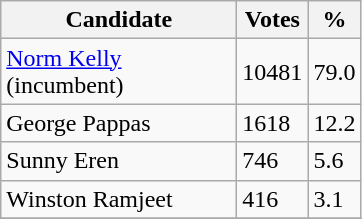<table class="wikitable">
<tr>
<th bgcolor="#DDDDFF" width="150px">Candidate</th>
<th bgcolor="#DDDDFF">Votes</th>
<th bgcolor="#DDDDFF">%</th>
</tr>
<tr>
<td><a href='#'>Norm Kelly</a> (incumbent)</td>
<td>10481</td>
<td>79.0</td>
</tr>
<tr>
<td>George Pappas</td>
<td>1618</td>
<td>12.2</td>
</tr>
<tr>
<td>Sunny Eren</td>
<td>746</td>
<td>5.6</td>
</tr>
<tr>
<td>Winston Ramjeet</td>
<td>416</td>
<td>3.1</td>
</tr>
<tr>
</tr>
</table>
